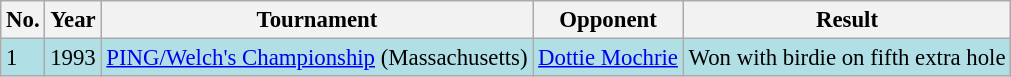<table class="wikitable" style="font-size:95%;">
<tr>
<th>No.</th>
<th>Year</th>
<th>Tournament</th>
<th>Opponent</th>
<th>Result</th>
</tr>
<tr style="background:#B0E0E6;">
<td>1</td>
<td>1993</td>
<td><a href='#'>PING/Welch's Championship</a> (Massachusetts)</td>
<td> <a href='#'>Dottie Mochrie</a></td>
<td>Won with birdie on fifth extra hole</td>
</tr>
</table>
